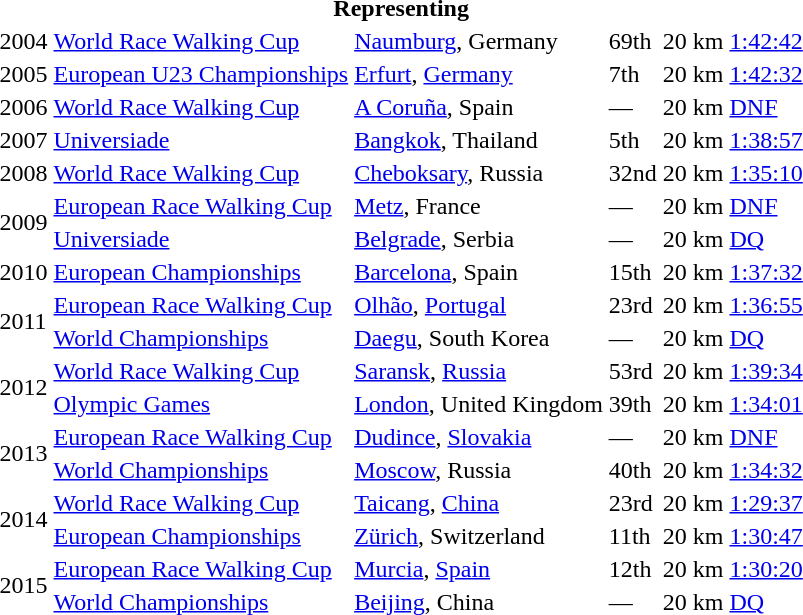<table>
<tr>
<th colspan="6">Representing </th>
</tr>
<tr>
<td>2004</td>
<td><a href='#'>World Race Walking Cup</a></td>
<td><a href='#'>Naumburg</a>, Germany</td>
<td>69th</td>
<td>20 km</td>
<td><a href='#'>1:42:42</a></td>
</tr>
<tr>
<td>2005</td>
<td><a href='#'>European U23 Championships</a></td>
<td><a href='#'>Erfurt</a>, <a href='#'>Germany</a></td>
<td>7th</td>
<td>20 km</td>
<td><a href='#'>1:42:32</a></td>
</tr>
<tr>
<td>2006</td>
<td><a href='#'>World Race Walking Cup</a></td>
<td><a href='#'>A Coruña</a>, Spain</td>
<td>—</td>
<td>20 km</td>
<td><a href='#'>DNF</a></td>
</tr>
<tr>
<td>2007</td>
<td><a href='#'>Universiade</a></td>
<td><a href='#'>Bangkok</a>, Thailand</td>
<td>5th</td>
<td>20 km</td>
<td><a href='#'>1:38:57</a></td>
</tr>
<tr>
<td>2008</td>
<td><a href='#'>World Race Walking Cup</a></td>
<td><a href='#'>Cheboksary</a>, Russia</td>
<td>32nd</td>
<td>20 km</td>
<td><a href='#'>1:35:10</a></td>
</tr>
<tr>
<td rowspan=2>2009</td>
<td><a href='#'>European Race Walking Cup</a></td>
<td><a href='#'>Metz</a>, France</td>
<td>—</td>
<td>20 km</td>
<td><a href='#'>DNF</a></td>
</tr>
<tr>
<td><a href='#'>Universiade</a></td>
<td><a href='#'>Belgrade</a>, Serbia</td>
<td>—</td>
<td>20 km</td>
<td><a href='#'>DQ</a></td>
</tr>
<tr>
<td>2010</td>
<td><a href='#'>European Championships</a></td>
<td><a href='#'>Barcelona</a>, Spain</td>
<td>15th</td>
<td>20 km</td>
<td><a href='#'>1:37:32</a></td>
</tr>
<tr>
<td rowspan=2>2011</td>
<td><a href='#'>European Race Walking Cup</a></td>
<td><a href='#'>Olhão</a>, <a href='#'>Portugal</a></td>
<td>23rd</td>
<td>20 km</td>
<td><a href='#'>1:36:55</a></td>
</tr>
<tr>
<td><a href='#'>World Championships</a></td>
<td><a href='#'>Daegu</a>, South Korea</td>
<td>—</td>
<td>20 km</td>
<td><a href='#'>DQ</a></td>
</tr>
<tr>
<td rowspan=2>2012</td>
<td><a href='#'>World Race Walking Cup</a></td>
<td><a href='#'>Saransk</a>, <a href='#'>Russia</a></td>
<td>53rd</td>
<td>20 km</td>
<td><a href='#'>1:39:34</a></td>
</tr>
<tr>
<td><a href='#'>Olympic Games</a></td>
<td><a href='#'>London</a>, United Kingdom</td>
<td>39th</td>
<td>20 km</td>
<td><a href='#'>1:34:01</a></td>
</tr>
<tr>
<td rowspan=2>2013</td>
<td><a href='#'>European Race Walking Cup</a></td>
<td><a href='#'>Dudince</a>, <a href='#'>Slovakia</a></td>
<td>—</td>
<td>20 km</td>
<td><a href='#'>DNF</a></td>
</tr>
<tr>
<td><a href='#'>World Championships</a></td>
<td><a href='#'>Moscow</a>, Russia</td>
<td>40th</td>
<td>20 km</td>
<td><a href='#'>1:34:32</a></td>
</tr>
<tr>
<td rowspan=2>2014</td>
<td><a href='#'>World Race Walking Cup</a></td>
<td><a href='#'>Taicang</a>, <a href='#'>China</a></td>
<td>23rd</td>
<td>20 km</td>
<td><a href='#'>1:29:37</a></td>
</tr>
<tr>
<td><a href='#'>European Championships</a></td>
<td><a href='#'>Zürich</a>, Switzerland</td>
<td>11th</td>
<td>20 km</td>
<td><a href='#'>1:30:47</a></td>
</tr>
<tr>
<td rowspan=2>2015</td>
<td><a href='#'>European Race Walking Cup</a></td>
<td><a href='#'>Murcia</a>, <a href='#'>Spain</a></td>
<td>12th</td>
<td>20 km</td>
<td><a href='#'>1:30:20</a></td>
</tr>
<tr>
<td><a href='#'>World Championships</a></td>
<td><a href='#'>Beijing</a>, China</td>
<td>—</td>
<td>20 km</td>
<td><a href='#'>DQ</a></td>
</tr>
</table>
